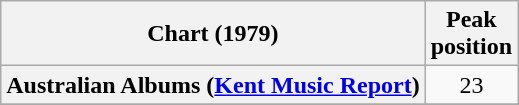<table class="wikitable sortable plainrowheaders" style="text-align:center">
<tr>
<th>Chart (1979)</th>
<th>Peak<br>position</th>
</tr>
<tr>
<th scope="row">Australian Albums (<a href='#'>Kent Music Report</a>)</th>
<td>23</td>
</tr>
<tr>
</tr>
</table>
